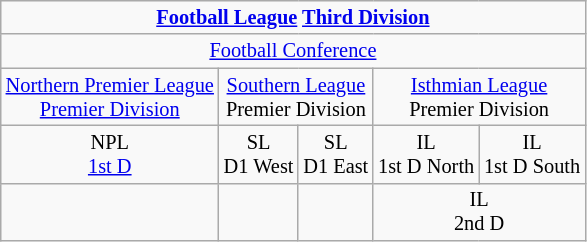<table class="wikitable" style="text-align: center; font-size: 85%;">
<tr>
<td colspan="5"><strong><a href='#'>Football League</a> <a href='#'>Third Division</a></strong></td>
</tr>
<tr style="vertical-align: top;">
<td colspan="5"><a href='#'>Football Conference</a></td>
</tr>
<tr style="vertical-align: top;">
<td><a href='#'>Northern Premier League</a><br><a href='#'>Premier Division</a></td>
<td colspan="2"><a href='#'>Southern League</a><br>Premier Division</td>
<td colspan="2"><a href='#'>Isthmian League</a><br>Premier Division</td>
</tr>
<tr style="vertical-align: top;">
<td>NPL<br><a href='#'>1st D</a></td>
<td>SL<br>D1 West</td>
<td>SL<br>D1 East</td>
<td>IL<br>1st D North</td>
<td>IL<br>1st D South</td>
</tr>
<tr style="vertical-align: top;">
<td> </td>
<td> </td>
<td> </td>
<td colspan="2">IL<br>2nd D</td>
</tr>
</table>
